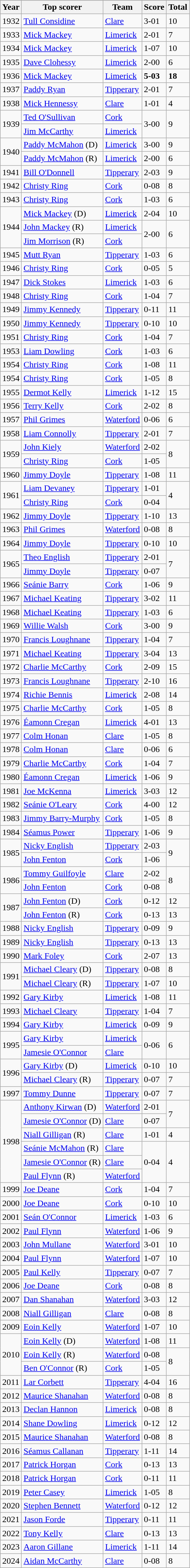<table class="wikitable sortable">
<tr>
</tr>
<tr>
<th>Year</th>
<th>Top scorer</th>
<th>Team</th>
<th>Score</th>
<th>Total</th>
</tr>
<tr>
<td>1932</td>
<td style="text-align:left;"><a href='#'>Tull Considine</a></td>
<td style="text-align:left;"><a href='#'>Clare</a></td>
<td>3-01</td>
<td>10</td>
</tr>
<tr>
<td>1933</td>
<td style="text-align:left;"><a href='#'>Mick Mackey</a></td>
<td style="text-align:left;"><a href='#'>Limerick</a></td>
<td>2-01</td>
<td>7</td>
</tr>
<tr>
<td>1934</td>
<td style="text-align:left;"><a href='#'>Mick Mackey</a></td>
<td style="text-align:left;"><a href='#'>Limerick</a></td>
<td>1-07</td>
<td>10</td>
</tr>
<tr>
<td>1935</td>
<td style="text-align:left;"><a href='#'>Dave Clohessy</a></td>
<td style="text-align:left;"><a href='#'>Limerick</a></td>
<td>2-00</td>
<td>6</td>
</tr>
<tr>
<td>1936</td>
<td style="text-align:left;"><a href='#'>Mick Mackey</a></td>
<td style="text-align:left;"><a href='#'>Limerick</a></td>
<td><strong>5-03</strong></td>
<td><strong>18</strong></td>
</tr>
<tr>
<td>1937</td>
<td style="text-align:left;"><a href='#'>Paddy Ryan</a></td>
<td style="text-align:left;"><a href='#'>Tipperary</a></td>
<td>2-01</td>
<td>7</td>
</tr>
<tr>
<td>1938</td>
<td style="text-align:left;"><a href='#'>Mick Hennessy</a></td>
<td style="text-align:left;"><a href='#'>Clare</a></td>
<td>1-01</td>
<td>4</td>
</tr>
<tr>
<td rowspan=2>1939</td>
<td style="text-align:left;"><a href='#'>Ted O'Sullivan</a></td>
<td style="text-align:left;"><a href='#'>Cork</a></td>
<td rowspan=2>3-00</td>
<td rowspan=2>9</td>
</tr>
<tr>
<td style="text-align:left;"><a href='#'>Jim McCarthy</a></td>
<td style="text-align:left;"><a href='#'>Limerick</a></td>
</tr>
<tr>
<td rowspan=2>1940</td>
<td style="text-align:left;"><a href='#'>Paddy McMahon</a> (D)</td>
<td style="text-align:left;"><a href='#'>Limerick</a></td>
<td>3-00</td>
<td>9</td>
</tr>
<tr>
<td style="text-align:left;"><a href='#'>Paddy McMahon</a> (R)</td>
<td style="text-align:left;"><a href='#'>Limerick</a></td>
<td>2-00</td>
<td>6</td>
</tr>
<tr>
<td>1941</td>
<td style="text-align:left;"><a href='#'>Bill O'Donnell</a></td>
<td style="text-align:left;"><a href='#'>Tipperary</a></td>
<td>2-03</td>
<td>9</td>
</tr>
<tr>
<td>1942</td>
<td style="text-align:left;"><a href='#'>Christy Ring</a></td>
<td style="text-align:left;"><a href='#'>Cork</a></td>
<td>0-08</td>
<td>8</td>
</tr>
<tr>
<td>1943</td>
<td style="text-align:left;"><a href='#'>Christy Ring</a></td>
<td style="text-align:left;"><a href='#'>Cork</a></td>
<td>1-03</td>
<td>6</td>
</tr>
<tr>
<td rowspan=3>1944</td>
<td style="text-align:left;"><a href='#'>Mick Mackey</a> (D)</td>
<td style="text-align:left;"><a href='#'>Limerick</a></td>
<td>2-04</td>
<td>10</td>
</tr>
<tr>
<td style="text-align:left;"><a href='#'>John Mackey</a> (R)</td>
<td style="text-align:left;"><a href='#'>Limerick</a></td>
<td rowspan=2>2-00</td>
<td rowspan=2>6</td>
</tr>
<tr>
<td style="text-align:left;"><a href='#'>Jim Morrison</a> (R)</td>
<td style="text-align:left;"><a href='#'>Cork</a></td>
</tr>
<tr>
<td>1945</td>
<td style="text-align:left;"><a href='#'>Mutt Ryan</a></td>
<td style="text-align:left;"><a href='#'>Tipperary</a></td>
<td>1-03</td>
<td>6</td>
</tr>
<tr>
<td>1946</td>
<td style="text-align:left;"><a href='#'>Christy Ring</a></td>
<td style="text-align:left;"><a href='#'>Cork</a></td>
<td>0-05</td>
<td>5</td>
</tr>
<tr>
<td>1947</td>
<td style="text-align:left;"><a href='#'>Dick Stokes</a></td>
<td style="text-align:left;"><a href='#'>Limerick</a></td>
<td>1-03</td>
<td>6</td>
</tr>
<tr>
<td>1948</td>
<td style="text-align:left;"><a href='#'>Christy Ring</a></td>
<td style="text-align:left;"><a href='#'>Cork</a></td>
<td>1-04</td>
<td>7</td>
</tr>
<tr>
<td>1949</td>
<td style="text-align:left;"><a href='#'>Jimmy Kennedy</a></td>
<td style="text-align:left;"><a href='#'>Tipperary</a></td>
<td>0-11</td>
<td>11</td>
</tr>
<tr>
<td>1950</td>
<td style="text-align:left;"><a href='#'>Jimmy Kennedy</a></td>
<td style="text-align:left;"><a href='#'>Tipperary</a></td>
<td>0-10</td>
<td>10</td>
</tr>
<tr>
<td>1951</td>
<td style="text-align:left;"><a href='#'>Christy Ring</a></td>
<td style="text-align:left;"><a href='#'>Cork</a></td>
<td>1-04</td>
<td>7</td>
</tr>
<tr>
<td>1953</td>
<td style="text-align:left;"><a href='#'>Liam Dowling</a></td>
<td style="text-align:left;"><a href='#'>Cork</a></td>
<td>1-03</td>
<td>6</td>
</tr>
<tr>
<td>1954</td>
<td style="text-align:left;"><a href='#'>Christy Ring</a></td>
<td style="text-align:left;"><a href='#'>Cork</a></td>
<td>1-08</td>
<td>11</td>
</tr>
<tr>
<td>1954</td>
<td style="text-align:left;"><a href='#'>Christy Ring</a></td>
<td style="text-align:left;"><a href='#'>Cork</a></td>
<td>1-05</td>
<td>8</td>
</tr>
<tr>
<td>1955</td>
<td style="text-align:left;"><a href='#'>Dermot Kelly</a></td>
<td style="text-align:left;"><a href='#'>Limerick</a></td>
<td>1-12</td>
<td>15</td>
</tr>
<tr>
<td>1956</td>
<td style="text-align:left;"><a href='#'>Terry Kelly</a></td>
<td style="text-align:left;"><a href='#'>Cork</a></td>
<td>2-02</td>
<td>8</td>
</tr>
<tr>
<td>1957</td>
<td style="text-align:left;"><a href='#'>Phil Grimes</a></td>
<td style="text-align:left;"><a href='#'>Waterford</a></td>
<td>0-06</td>
<td>6</td>
</tr>
<tr>
<td>1958</td>
<td style="text-align:left;"><a href='#'>Liam Connolly</a></td>
<td style="text-align:left;"><a href='#'>Tipperary</a></td>
<td>2-01</td>
<td>7</td>
</tr>
<tr>
<td rowspan="2">1959</td>
<td style="text-align:left;"><a href='#'>John Kiely</a></td>
<td style="text-align:left;"><a href='#'>Waterford</a></td>
<td>2-02</td>
<td rowspan="2">8</td>
</tr>
<tr>
<td style="text-align:left;"><a href='#'>Christy Ring</a></td>
<td style="text-align:left;"><a href='#'>Cork</a></td>
<td>1-05</td>
</tr>
<tr>
<td>1960</td>
<td style="text-align:left;"><a href='#'>Jimmy Doyle</a></td>
<td style="text-align:left;"><a href='#'>Tipperary</a></td>
<td>1-08</td>
<td>11</td>
</tr>
<tr>
<td rowspan="2">1961</td>
<td style="text-align:left;"><a href='#'>Liam Devaney</a></td>
<td style="text-align:left;"><a href='#'>Tipperary</a></td>
<td>1-01</td>
<td rowspan="2">4</td>
</tr>
<tr>
<td style="text-align:left;"><a href='#'>Christy Ring</a></td>
<td style="text-align:left;"><a href='#'>Cork</a></td>
<td>0-04</td>
</tr>
<tr>
<td>1962</td>
<td style="text-align:left;"><a href='#'>Jimmy Doyle</a></td>
<td style="text-align:left;"><a href='#'>Tipperary</a></td>
<td>1-10</td>
<td>13</td>
</tr>
<tr>
<td>1963</td>
<td style="text-align:left;"><a href='#'>Phil Grimes</a></td>
<td style="text-align:left;"><a href='#'>Waterford</a></td>
<td>0-08</td>
<td>8</td>
</tr>
<tr>
<td>1964</td>
<td style="text-align:left;"><a href='#'>Jimmy Doyle</a></td>
<td style="text-align:left;"><a href='#'>Tipperary</a></td>
<td>0-10</td>
<td>10</td>
</tr>
<tr>
<td rowspan="2">1965</td>
<td style="text-align:left;"><a href='#'>Theo English</a></td>
<td style="text-align:left;"><a href='#'>Tipperary</a></td>
<td>2-01</td>
<td rowspan="2">7</td>
</tr>
<tr>
<td style="text-align:left;"><a href='#'>Jimmy Doyle</a></td>
<td style="text-align:left;"><a href='#'>Tipperary</a></td>
<td>0-07</td>
</tr>
<tr>
<td>1966</td>
<td style="text-align:left;"><a href='#'>Seánie Barry</a></td>
<td style="text-align:left;"><a href='#'>Cork</a></td>
<td>1-06</td>
<td>9</td>
</tr>
<tr>
<td>1967</td>
<td style="text-align:left;"><a href='#'>Michael Keating</a></td>
<td style="text-align:left;"><a href='#'>Tipperary</a></td>
<td>3-02</td>
<td>11</td>
</tr>
<tr>
<td>1968</td>
<td style="text-align:left;"><a href='#'>Michael Keating</a></td>
<td style="text-align:left;"><a href='#'>Tipperary</a></td>
<td>1-03</td>
<td>6</td>
</tr>
<tr>
<td>1969</td>
<td style="text-align:left;"><a href='#'>Willie Walsh</a></td>
<td style="text-align:left;"><a href='#'>Cork</a></td>
<td>3-00</td>
<td>9</td>
</tr>
<tr>
<td>1970</td>
<td style="text-align:left;"><a href='#'>Francis Loughnane</a></td>
<td style="text-align:left;"><a href='#'>Tipperary</a></td>
<td>1-04</td>
<td>7</td>
</tr>
<tr>
<td>1971</td>
<td style="text-align:left;"><a href='#'>Michael Keating</a></td>
<td style="text-align:left;"><a href='#'>Tipperary</a></td>
<td>3-04</td>
<td>13</td>
</tr>
<tr>
<td>1972</td>
<td style="text-align:left;"><a href='#'>Charlie McCarthy</a></td>
<td style="text-align:left;"><a href='#'>Cork</a></td>
<td>2-09</td>
<td>15</td>
</tr>
<tr>
<td>1973</td>
<td style="text-align:left;"><a href='#'>Francis Loughnane</a></td>
<td style="text-align:left;"><a href='#'>Tipperary</a></td>
<td>2-10</td>
<td>16</td>
</tr>
<tr>
<td>1974</td>
<td style="text-align:left;"><a href='#'>Richie Bennis</a></td>
<td style="text-align:left;"><a href='#'>Limerick</a></td>
<td>2-08</td>
<td>14</td>
</tr>
<tr>
<td>1975</td>
<td style="text-align:left;"><a href='#'>Charlie McCarthy</a></td>
<td style="text-align:left;"><a href='#'>Cork</a></td>
<td>1-05</td>
<td>8</td>
</tr>
<tr>
<td>1976</td>
<td style="text-align:left;"><a href='#'>Éamonn Cregan</a></td>
<td style="text-align:left;"><a href='#'>Limerick</a></td>
<td>4-01</td>
<td>13</td>
</tr>
<tr>
<td>1977</td>
<td style="text-align:left;"><a href='#'>Colm Honan</a></td>
<td style="text-align:left;"><a href='#'>Clare</a></td>
<td>1-05</td>
<td>8</td>
</tr>
<tr>
<td>1978</td>
<td style="text-align:left;"><a href='#'>Colm Honan</a></td>
<td style="text-align:left;"><a href='#'>Clare</a></td>
<td>0-06</td>
<td>6</td>
</tr>
<tr>
<td>1979</td>
<td style="text-align:left;"><a href='#'>Charlie McCarthy</a></td>
<td style="text-align:left;"><a href='#'>Cork</a></td>
<td>1-04</td>
<td>7</td>
</tr>
<tr>
<td>1980</td>
<td style="text-align:left;"><a href='#'>Éamonn Cregan</a></td>
<td style="text-align:left;"><a href='#'>Limerick</a></td>
<td>1-06</td>
<td>9</td>
</tr>
<tr>
<td>1981</td>
<td style="text-align:left;"><a href='#'>Joe McKenna</a></td>
<td style="text-align:left;"><a href='#'>Limerick</a></td>
<td>3-03</td>
<td>12</td>
</tr>
<tr>
<td>1982</td>
<td style="text-align:left;"><a href='#'>Seánie O'Leary</a></td>
<td style="text-align:left;"><a href='#'>Cork</a></td>
<td>4-00</td>
<td>12</td>
</tr>
<tr>
<td>1983</td>
<td style="text-align:left;"><a href='#'>Jimmy Barry-Murphy</a></td>
<td style="text-align:left;"><a href='#'>Cork</a></td>
<td>1-05</td>
<td>8</td>
</tr>
<tr>
<td>1984</td>
<td style="text-align:left;"><a href='#'>Séamus Power</a></td>
<td style="text-align:left;"><a href='#'>Tipperary</a></td>
<td>1-06</td>
<td>9</td>
</tr>
<tr>
<td rowspan="2">1985</td>
<td style="text-align:left;"><a href='#'>Nicky English</a></td>
<td style="text-align:left;"><a href='#'>Tipperary</a></td>
<td>2-03</td>
<td rowspan="2">9</td>
</tr>
<tr>
<td style="text-align:left;"><a href='#'>John Fenton</a></td>
<td style="text-align:left;"><a href='#'>Cork</a></td>
<td>1-06</td>
</tr>
<tr>
<td rowspan="2">1986</td>
<td style="text-align:left;"><a href='#'>Tommy Guilfoyle</a></td>
<td style="text-align:left;"><a href='#'>Clare</a></td>
<td>2-02</td>
<td rowspan="2">8</td>
</tr>
<tr>
<td style="text-align:left;"><a href='#'>John Fenton</a></td>
<td style="text-align:left;"><a href='#'>Cork</a></td>
<td>0-08</td>
</tr>
<tr>
<td rowspan="2">1987</td>
<td style="text-align:left;"><a href='#'>John Fenton</a> (D)</td>
<td style="text-align:left;"><a href='#'>Cork</a></td>
<td>0-12</td>
<td>12</td>
</tr>
<tr>
<td style="text-align:left;"><a href='#'>John Fenton</a> (R)</td>
<td style="text-align:left;"><a href='#'>Cork</a></td>
<td>0-13</td>
<td>13</td>
</tr>
<tr>
<td>1988</td>
<td style="text-align:left;"><a href='#'>Nicky English</a></td>
<td style="text-align:left;"><a href='#'>Tipperary</a></td>
<td>0-09</td>
<td>9</td>
</tr>
<tr>
<td>1989</td>
<td style="text-align:left;"><a href='#'>Nicky English</a></td>
<td style="text-align:left;"><a href='#'>Tipperary</a></td>
<td>0-13</td>
<td>13</td>
</tr>
<tr>
<td>1990</td>
<td style="text-align:left;"><a href='#'>Mark Foley</a></td>
<td style="text-align:left;"><a href='#'>Cork</a></td>
<td>2-07</td>
<td>13</td>
</tr>
<tr>
<td rowspan="2">1991</td>
<td style="text-align:left;"><a href='#'>Michael Cleary</a> (D)</td>
<td style="text-align:left;"><a href='#'>Tipperary</a></td>
<td>0-08</td>
<td>8</td>
</tr>
<tr>
<td style="text-align:left;"><a href='#'>Michael Cleary</a> (R)</td>
<td style="text-align:left;"><a href='#'>Tipperary</a></td>
<td>1-07</td>
<td>10</td>
</tr>
<tr>
<td>1992</td>
<td style="text-align:left;"><a href='#'>Gary Kirby</a></td>
<td style="text-align:left;"><a href='#'>Limerick</a></td>
<td>1-08</td>
<td>11</td>
</tr>
<tr>
<td>1993</td>
<td style="text-align:left;"><a href='#'>Michael Cleary</a></td>
<td style="text-align:left;"><a href='#'>Tipperary</a></td>
<td>1-04</td>
<td>7</td>
</tr>
<tr>
<td>1994</td>
<td style="text-align:left;"><a href='#'>Gary Kirby</a></td>
<td style="text-align:left;"><a href='#'>Limerick</a></td>
<td>0-09</td>
<td>9</td>
</tr>
<tr>
<td rowspan="2">1995</td>
<td style="text-align:left;"><a href='#'>Gary Kirby</a></td>
<td style="text-align:left;"><a href='#'>Limerick</a></td>
<td rowspan="2">0-06</td>
<td rowspan="2">6</td>
</tr>
<tr>
<td style="text-align:left;"><a href='#'>Jamesie O'Connor</a></td>
<td style="text-align:left;"><a href='#'>Clare</a></td>
</tr>
<tr>
<td rowspan="2">1996</td>
<td style="text-align:left;"><a href='#'>Gary Kirby</a> (D)</td>
<td style="text-align:left;"><a href='#'>Limerick</a></td>
<td>0-10</td>
<td>10</td>
</tr>
<tr>
<td style="text-align:left;"><a href='#'>Michael Cleary</a> (R)</td>
<td style="text-align:left;"><a href='#'>Tipperary</a></td>
<td>0-07</td>
<td>7</td>
</tr>
<tr>
<td>1997</td>
<td style="text-align:left;"><a href='#'>Tommy Dunne</a></td>
<td style="text-align:left;"><a href='#'>Tipperary</a></td>
<td>0-07</td>
<td>7</td>
</tr>
<tr>
<td rowspan="6">1998</td>
<td style="text-align:left;"><a href='#'>Anthony Kirwan</a> (D)</td>
<td style="text-align:left;"><a href='#'>Waterford</a></td>
<td>2-01</td>
<td rowspan="2">7</td>
</tr>
<tr>
<td style="text-align:left;"><a href='#'>Jamesie O'Connor</a> (D)</td>
<td style="text-align:left;"><a href='#'>Clare</a></td>
<td>0-07</td>
</tr>
<tr>
<td style="text-align:left;"><a href='#'>Niall Gilligan</a> (R)</td>
<td style="text-align:left;"><a href='#'>Clare</a></td>
<td>1-01</td>
<td>4</td>
</tr>
<tr>
<td style="text-align:left;"><a href='#'>Seánie McMahon</a> (R)</td>
<td style="text-align:left;"><a href='#'>Clare</a></td>
<td rowspan="3">0-04</td>
<td rowspan="3">4</td>
</tr>
<tr>
<td style="text-align:left;"><a href='#'>Jamesie O'Connor</a> (R)</td>
<td style="text-align:left;"><a href='#'>Clare</a></td>
</tr>
<tr>
<td style="text-align:left;"><a href='#'>Paul Flynn</a> (R)</td>
<td style="text-align:left;"><a href='#'>Waterford</a></td>
</tr>
<tr>
<td>1999</td>
<td style="text-align:left;"><a href='#'>Joe Deane</a></td>
<td style="text-align:left;"><a href='#'>Cork</a></td>
<td>1-04</td>
<td>7</td>
</tr>
<tr>
<td>2000</td>
<td style="text-align:left;"><a href='#'>Joe Deane</a></td>
<td style="text-align:left;"><a href='#'>Cork</a></td>
<td>0-10</td>
<td>10</td>
</tr>
<tr>
<td>2001</td>
<td style="text-align:left;"><a href='#'>Seán O'Connor</a></td>
<td style="text-align:left;"><a href='#'>Limerick</a></td>
<td>1-03</td>
<td>6</td>
</tr>
<tr>
<td>2002</td>
<td style="text-align:left;"><a href='#'>Paul Flynn</a></td>
<td style="text-align:left;"><a href='#'>Waterford</a></td>
<td>1-06</td>
<td>9</td>
</tr>
<tr>
<td>2003</td>
<td style="text-align:left;"><a href='#'>John Mullane</a></td>
<td style="text-align:left;"><a href='#'>Waterford</a></td>
<td>3-01</td>
<td>10</td>
</tr>
<tr>
<td>2004</td>
<td style="text-align:left;"><a href='#'>Paul Flynn</a></td>
<td style="text-align:left;"><a href='#'>Waterford</a></td>
<td>1-07</td>
<td>10</td>
</tr>
<tr>
<td>2005</td>
<td style="text-align:left;"><a href='#'>Paul Kelly</a></td>
<td style="text-align:left;"><a href='#'>Tipperary</a></td>
<td>0-07</td>
<td>7</td>
</tr>
<tr>
<td>2006</td>
<td style="text-align:left;"><a href='#'>Joe Deane</a></td>
<td style="text-align:left;"><a href='#'>Cork</a></td>
<td>0-08</td>
<td>8</td>
</tr>
<tr>
<td>2007</td>
<td style="text-align:left;"><a href='#'>Dan Shanahan</a></td>
<td style="text-align:left;"><a href='#'>Waterford</a></td>
<td>3-03</td>
<td>12</td>
</tr>
<tr>
<td>2008</td>
<td style="text-align:left;"><a href='#'>Niall Gilligan</a></td>
<td style="text-align:left;"><a href='#'>Clare</a></td>
<td>0-08</td>
<td>8</td>
</tr>
<tr>
<td>2009</td>
<td style="text-align:left;"><a href='#'>Eoin Kelly</a></td>
<td style="text-align:left;"><a href='#'>Waterford</a></td>
<td>1-07</td>
<td>10</td>
</tr>
<tr>
<td rowspan="3">2010</td>
<td style="text-align:left;"><a href='#'>Eoin Kelly</a> (D)</td>
<td style="text-align:left;"><a href='#'>Waterford</a></td>
<td>1-08</td>
<td>11</td>
</tr>
<tr>
<td style="text-align:left;"><a href='#'>Eoin Kelly</a> (R)</td>
<td style="text-align:left;"><a href='#'>Waterford</a></td>
<td>0-08</td>
<td rowspan="2">8</td>
</tr>
<tr>
<td style="text-align:left;"><a href='#'>Ben O'Connor</a> (R)</td>
<td style="text-align:left;"><a href='#'>Cork</a></td>
<td>1-05</td>
</tr>
<tr>
<td>2011</td>
<td style="text-align:left;"><a href='#'>Lar Corbett</a></td>
<td style="text-align:left;"><a href='#'>Tipperary</a></td>
<td>4-04</td>
<td>16</td>
</tr>
<tr>
<td>2012</td>
<td style="text-align:left;"><a href='#'>Maurice Shanahan</a></td>
<td style="text-align:left;"><a href='#'>Waterford</a></td>
<td>0-08</td>
<td>8</td>
</tr>
<tr>
<td>2013</td>
<td style="text-align:left;"><a href='#'>Declan Hannon</a></td>
<td style="text-align:left;"><a href='#'>Limerick</a></td>
<td>0-08</td>
<td>8</td>
</tr>
<tr>
<td>2014</td>
<td style="text-align:left;"><a href='#'>Shane Dowling</a></td>
<td style="text-align:left;"><a href='#'>Limerick</a></td>
<td>0-12</td>
<td>12</td>
</tr>
<tr>
<td>2015</td>
<td style="text-align:left;"><a href='#'>Maurice Shanahan</a></td>
<td style="text-align:left;"><a href='#'>Waterford</a></td>
<td>0-08</td>
<td>8</td>
</tr>
<tr>
<td>2016</td>
<td style="text-align:left;"><a href='#'>Séamus Callanan</a></td>
<td style="text-align:left;"><a href='#'>Tipperary</a></td>
<td>1-11</td>
<td>14</td>
</tr>
<tr>
<td>2017</td>
<td style="text-align:left;"><a href='#'>Patrick Horgan</a></td>
<td style="text-align:left;"><a href='#'>Cork</a></td>
<td>0-13</td>
<td>13</td>
</tr>
<tr>
<td>2018</td>
<td style="text-align:left;"><a href='#'>Patrick Horgan</a></td>
<td style="text-align:left;"><a href='#'>Cork</a></td>
<td>0-11</td>
<td>11</td>
</tr>
<tr>
<td>2019</td>
<td style="text-align:left;"><a href='#'>Peter Casey</a></td>
<td style="text-align:left;"><a href='#'>Limerick</a></td>
<td>1-05</td>
<td>8</td>
</tr>
<tr>
<td>2020</td>
<td style="text-align:left;"><a href='#'>Stephen Bennett</a></td>
<td style="text-align:left;"><a href='#'>Waterford</a></td>
<td>0-12</td>
<td>12</td>
</tr>
<tr>
<td>2021</td>
<td style="text-align:left;"><a href='#'>Jason Forde</a></td>
<td style="text-align:left;"><a href='#'>Tipperary</a></td>
<td>0-11</td>
<td>11</td>
</tr>
<tr>
<td>2022</td>
<td style="text-align:left;"><a href='#'>Tony Kelly</a></td>
<td style="text-align:left;"><a href='#'>Clare</a></td>
<td>0-13</td>
<td>13</td>
</tr>
<tr>
<td>2023</td>
<td style="text-align:left;"><a href='#'>Aaron Gillane</a></td>
<td style="text-align:left;"><a href='#'>Limerick</a></td>
<td>1-11</td>
<td>14</td>
</tr>
<tr>
<td>2024</td>
<td style="text-align:left;"><a href='#'>Aidan McCarthy</a></td>
<td style="text-align:left;"><a href='#'>Clare</a></td>
<td>0-08</td>
<td>8</td>
</tr>
</table>
